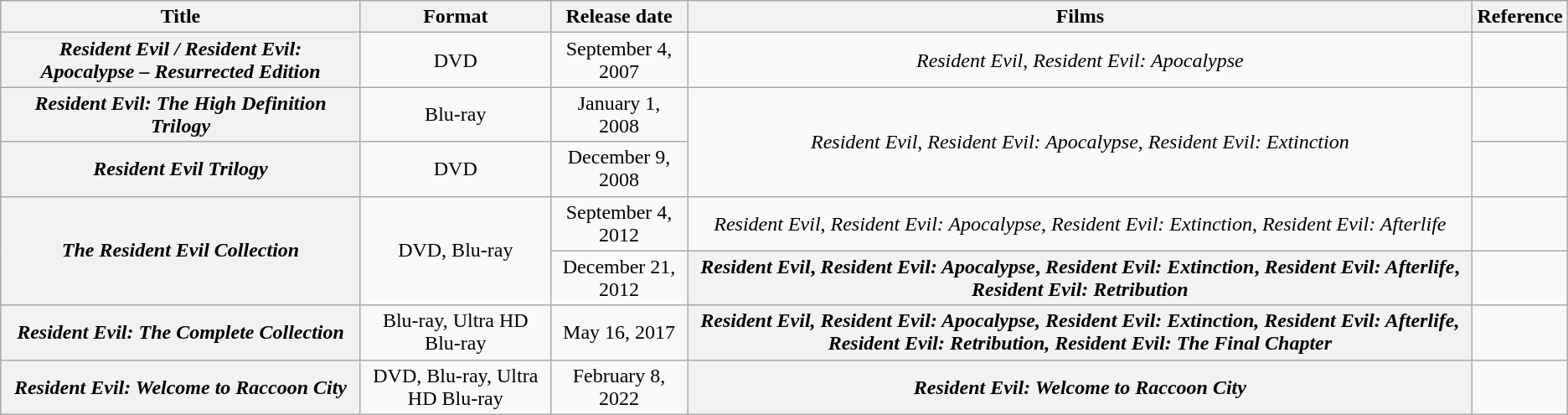<table class="wikitable plainrowheaders" style="text-align:center;">
<tr>
<th>Title</th>
<th>Format</th>
<th>Release date</th>
<th>Films</th>
<th>Reference</th>
</tr>
<tr>
<th scope="row"><em>Resident Evil / Resident Evil: Apocalypse – Resurrected Edition</em></th>
<td>DVD</td>
<td>September 4, 2007</td>
<td><em>Resident Evil</em>, <em>Resident Evil: Apocalypse</em></td>
<td></td>
</tr>
<tr>
<th scope="row"><em>Resident Evil: The High Definition Trilogy</em></th>
<td>Blu-ray</td>
<td>January 1, 2008</td>
<td rowspan="2"><em>Resident Evil</em>, <em>Resident Evil: Apocalypse</em>, <em>Resident Evil: Extinction</em></td>
<td></td>
</tr>
<tr>
<th scope="row"><em>Resident Evil Trilogy</em></th>
<td>DVD</td>
<td>December 9, 2008</td>
<td></td>
</tr>
<tr>
<th scope="row"  rowspan="2"><em>The Resident Evil Collection</em></th>
<td rowspan="2">DVD, Blu-ray</td>
<td>September 4, 2012</td>
<td><em>Resident Evil</em>, <em>Resident Evil: Apocalypse</em>, <em>Resident Evil: Extinction</em>, <em>Resident Evil: Afterlife</em></td>
<td></td>
</tr>
<tr>
<td>December 21, 2012</td>
<th scope="row"><em>Resident Evil</em>, <em>Resident Evil: Apocalypse</em>, <em>Resident Evil: Extinction</em>, <em>Resident Evil: Afterlife</em>, <em>Resident Evil: Retribution</em></th>
<td></td>
</tr>
<tr>
<th scope="row"><em>Resident Evil: The Complete Collection</em></th>
<td>Blu-ray, Ultra HD Blu-ray</td>
<td>May 16, 2017</td>
<th scope="row"><em>Resident Evil, Resident Evil: Apocalypse, Resident Evil: Extinction, Resident Evil: Afterlife, Resident Evil: Retribution, Resident Evil: The Final Chapter</em></th>
<td></td>
</tr>
<tr>
<th scope="row"><em>Resident Evil: Welcome to Raccoon City</em></th>
<td>DVD, Blu-ray, Ultra HD Blu-ray</td>
<td>February 8, 2022</td>
<th scope="row"><em>Resident Evil: Welcome to Raccoon City</em></th>
<td></td>
</tr>
</table>
